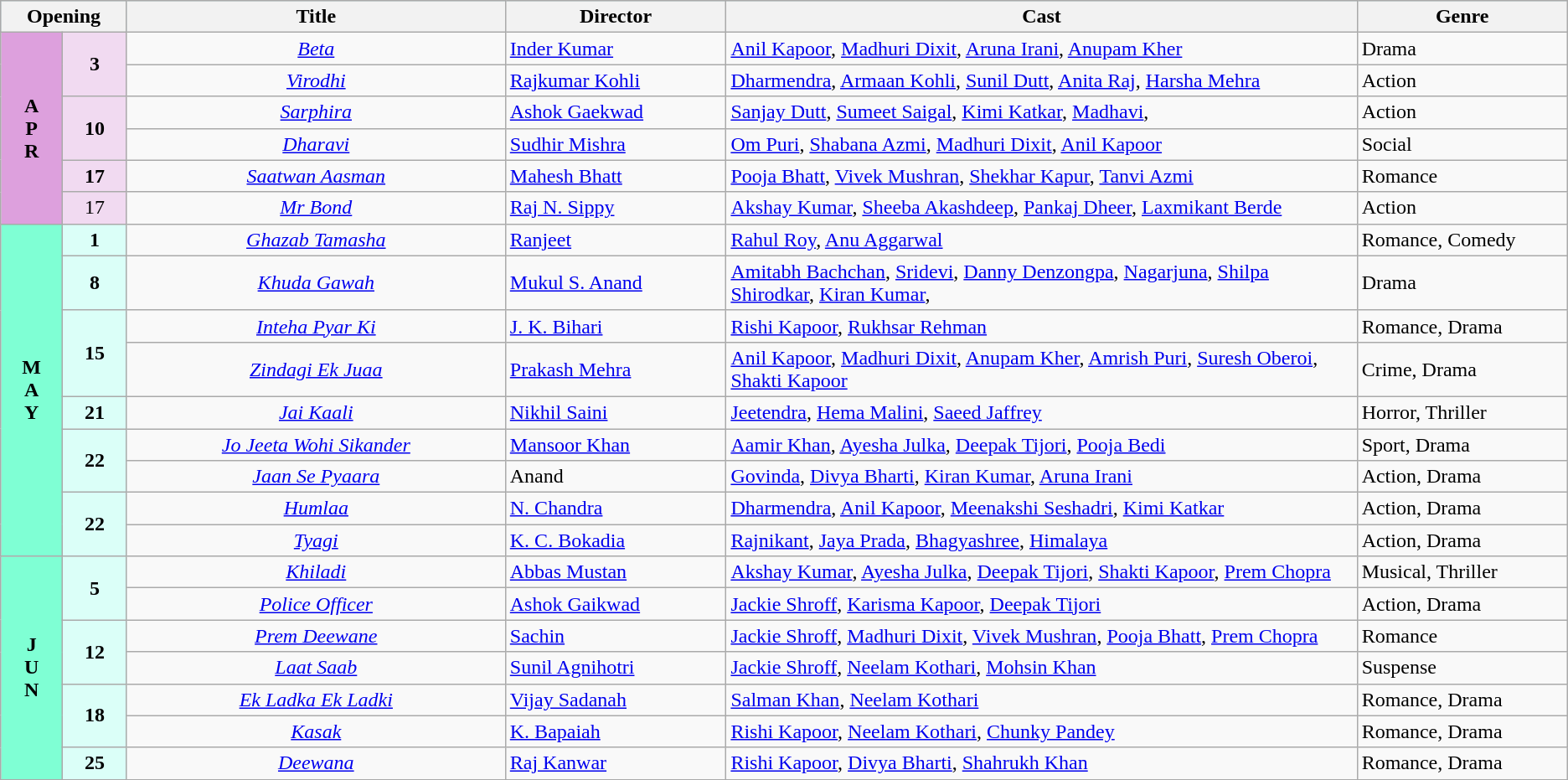<table class="wikitable">
<tr style="background:#b0e0e6; text-align:center;">
<th colspan="2" style="width:6%;"><strong>Opening</strong></th>
<th style="width:18%;"><strong>Title</strong></th>
<th style="width:10.5%;"><strong>Director</strong></th>
<th style="width:30%;"><strong>Cast</strong></th>
<th style="width:10%;"><strong>Genre</strong></th>
</tr>
<tr>
<td rowspan="6" style="text-align:center; background:plum; textcolor:#000;"><strong>A<br>P<br>R</strong></td>
<td rowspan="2" style="text-align:center;background:#f1daf1;"><strong>3</strong></td>
<td style="text-align:center;"><em><a href='#'>Beta</a></em></td>
<td><a href='#'>Inder Kumar</a></td>
<td><a href='#'>Anil Kapoor</a>, <a href='#'>Madhuri Dixit</a>, <a href='#'>Aruna Irani</a>, <a href='#'>Anupam Kher</a></td>
<td>Drama</td>
</tr>
<tr>
<td style="text-align:center;"><em><a href='#'>Virodhi</a></em></td>
<td><a href='#'>Rajkumar Kohli</a></td>
<td><a href='#'>Dharmendra</a>, <a href='#'>Armaan Kohli</a>, <a href='#'>Sunil Dutt</a>, <a href='#'>Anita Raj</a>, <a href='#'>Harsha Mehra</a></td>
<td>Action</td>
</tr>
<tr>
<td rowspan="2" style="text-align:center;background:#f1daf1;"><strong>10</strong></td>
<td style="text-align:center;"><em><a href='#'>Sarphira</a></em></td>
<td><a href='#'>Ashok Gaekwad</a></td>
<td><a href='#'>Sanjay Dutt</a>, <a href='#'>Sumeet Saigal</a>, <a href='#'>Kimi Katkar</a>, <a href='#'>Madhavi</a>,</td>
<td>Action</td>
</tr>
<tr>
<td style="text-align:center;"><em><a href='#'>Dharavi</a></em></td>
<td><a href='#'>Sudhir Mishra</a></td>
<td><a href='#'>Om Puri</a>, <a href='#'>Shabana Azmi</a>, <a href='#'>Madhuri Dixit</a>, <a href='#'>Anil Kapoor</a></td>
<td>Social</td>
</tr>
<tr>
<td rowspan="1" style="text-align:center;background:#f1daf1;"><strong>17</strong></td>
<td style="text-align:center;"><em><a href='#'>Saatwan Aasman</a></em></td>
<td><a href='#'>Mahesh Bhatt</a></td>
<td><a href='#'>Pooja Bhatt</a>, <a href='#'>Vivek Mushran</a>, <a href='#'>Shekhar Kapur</a>, <a href='#'>Tanvi Azmi</a></td>
<td>Romance</td>
</tr>
<tr>
<td rowspan="1" style="text-align:center;background:#f1daf1;">17</td>
<td style="text-align:center;"><em><a href='#'>Mr Bond</a></em></td>
<td><a href='#'>Raj N. Sippy</a></td>
<td><a href='#'>Akshay Kumar</a>, <a href='#'>Sheeba Akashdeep</a>, <a href='#'>Pankaj Dheer</a>, <a href='#'>Laxmikant Berde</a></td>
<td>Action</td>
</tr>
<tr>
<td rowspan="9" style="text-align:center; background:#7FFFD4; textcolor:#000;"><strong>M<br>A<br>Y</strong></td>
<td style="text-align:center; background:#dbfff8;"><strong>1</strong></td>
<td style="text-align:center;"><em><a href='#'>Ghazab Tamasha</a></em></td>
<td><a href='#'>Ranjeet</a></td>
<td><a href='#'>Rahul Roy</a>, <a href='#'>Anu Aggarwal</a></td>
<td>Romance, Comedy</td>
</tr>
<tr>
<td rowspan="1" style="text-align:center;background:#DBFFF8;"><strong>8</strong></td>
<td style="text-align:center;"><em><a href='#'>Khuda Gawah</a></em></td>
<td><a href='#'>Mukul S. Anand</a></td>
<td><a href='#'>Amitabh Bachchan</a>, <a href='#'>Sridevi</a>, <a href='#'>Danny Denzongpa</a>, <a href='#'>Nagarjuna</a>, <a href='#'>Shilpa Shirodkar</a>, <a href='#'>Kiran Kumar</a>,</td>
<td>Drama</td>
</tr>
<tr>
<td rowspan="2" style="text-align:center;background:#DBFFF8;"><strong>15</strong></td>
<td style="text-align:center;"><em><a href='#'>Inteha Pyar Ki</a></em></td>
<td><a href='#'>J. K. Bihari</a></td>
<td><a href='#'>Rishi Kapoor</a>, <a href='#'>Rukhsar Rehman</a></td>
<td>Romance, Drama</td>
</tr>
<tr>
<td style="text-align:center;"><em><a href='#'>Zindagi Ek Juaa</a></em></td>
<td><a href='#'>Prakash Mehra</a></td>
<td><a href='#'>Anil Kapoor</a>, <a href='#'>Madhuri Dixit</a>, <a href='#'>Anupam Kher</a>, <a href='#'>Amrish Puri</a>, <a href='#'>Suresh Oberoi</a>, <a href='#'>Shakti Kapoor</a></td>
<td>Crime, Drama</td>
</tr>
<tr>
<td style="text-align:center;background:#DBFFF8;"><strong>21</strong></td>
<td style="text-align:center;"><em><a href='#'>Jai Kaali</a></em></td>
<td><a href='#'>Nikhil Saini</a></td>
<td><a href='#'>Jeetendra</a>, <a href='#'>Hema Malini</a>, <a href='#'>Saeed Jaffrey</a></td>
<td>Horror, Thriller</td>
</tr>
<tr>
<td rowspan="2" style="text-align:center;background:#DBFFF8;"><strong>22</strong></td>
<td style="text-align:center;"><em><a href='#'>Jo Jeeta Wohi Sikander</a></em></td>
<td><a href='#'>Mansoor Khan</a></td>
<td><a href='#'>Aamir Khan</a>, <a href='#'>Ayesha Julka</a>, <a href='#'>Deepak Tijori</a>, <a href='#'>Pooja Bedi</a></td>
<td>Sport, Drama</td>
</tr>
<tr>
<td style="text-align:center;"><em><a href='#'>Jaan Se Pyaara</a></em></td>
<td>Anand</td>
<td><a href='#'>Govinda</a>, <a href='#'>Divya Bharti</a>, <a href='#'>Kiran Kumar</a>, <a href='#'>Aruna Irani</a></td>
<td>Action, Drama</td>
</tr>
<tr>
<td rowspan="2" style="text-align:center;background:#DBFFF8;"><strong>22</strong></td>
<td style="text-align:center;"><em><a href='#'>Humlaa</a></em></td>
<td><a href='#'>N. Chandra</a></td>
<td><a href='#'>Dharmendra</a>, <a href='#'>Anil Kapoor</a>, <a href='#'>Meenakshi Seshadri</a>, <a href='#'>Kimi Katkar</a></td>
<td>Action, Drama</td>
</tr>
<tr>
<td style="text-align:center;"><em><a href='#'>Tyagi</a></em></td>
<td><a href='#'>K. C. Bokadia</a></td>
<td><a href='#'>Rajnikant</a>, <a href='#'>Jaya Prada</a>, <a href='#'>Bhagyashree</a>, <a href='#'>Himalaya</a></td>
<td>Action, Drama</td>
</tr>
<tr>
<td rowspan="7" style="text-align:center; background:#7FFFD4; textcolor:#000;"><strong>J<br>U<br>N</strong></td>
<td rowspan="2" style="text-align:center;background:#DBFFF8;"><strong>5</strong></td>
<td style="text-align:center;"><em><a href='#'>Khiladi</a></em></td>
<td><a href='#'>Abbas Mustan</a></td>
<td><a href='#'>Akshay Kumar</a>, <a href='#'>Ayesha Julka</a>, <a href='#'>Deepak Tijori</a>, <a href='#'>Shakti Kapoor</a>, <a href='#'>Prem Chopra</a></td>
<td>Musical, Thriller</td>
</tr>
<tr>
<td style="text-align:center;"><em><a href='#'>Police Officer</a></em></td>
<td><a href='#'>Ashok Gaikwad</a></td>
<td><a href='#'>Jackie Shroff</a>, <a href='#'>Karisma Kapoor</a>, <a href='#'>Deepak Tijori</a></td>
<td>Action, Drama</td>
</tr>
<tr>
<td rowspan="2" style="text-align:center;background:#DBFFF8;"><strong>12</strong></td>
<td style="text-align:center;"><em><a href='#'>Prem Deewane</a></em></td>
<td><a href='#'>Sachin</a></td>
<td><a href='#'>Jackie Shroff</a>, <a href='#'>Madhuri Dixit</a>, <a href='#'>Vivek Mushran</a>, <a href='#'>Pooja Bhatt</a>, <a href='#'>Prem Chopra</a></td>
<td>Romance</td>
</tr>
<tr>
<td style="text-align:center;"><em><a href='#'>Laat Saab</a></em></td>
<td><a href='#'>Sunil Agnihotri</a></td>
<td><a href='#'>Jackie Shroff</a>, <a href='#'>Neelam Kothari</a>, <a href='#'>Mohsin Khan</a></td>
<td>Suspense</td>
</tr>
<tr>
<td rowspan="2" style="text-align:center;background:#DBFFF8;"><strong>18</strong></td>
<td style="text-align:center;"><em><a href='#'>Ek Ladka Ek Ladki</a></em></td>
<td><a href='#'>Vijay Sadanah</a></td>
<td><a href='#'>Salman Khan</a>, <a href='#'>Neelam Kothari</a></td>
<td>Romance, Drama</td>
</tr>
<tr>
<td style="text-align:center;"><em><a href='#'>Kasak</a></em></td>
<td><a href='#'>K. Bapaiah</a></td>
<td><a href='#'>Rishi Kapoor</a>, <a href='#'>Neelam Kothari</a>, <a href='#'>Chunky Pandey</a></td>
<td>Romance, Drama</td>
</tr>
<tr>
<td rowspan="2" style="text-align:center;background:#DBFFF8;"><strong>25</strong></td>
<td style="text-align:center;"><em><a href='#'>Deewana</a></em></td>
<td><a href='#'>Raj Kanwar</a></td>
<td><a href='#'>Rishi Kapoor</a>, <a href='#'>Divya Bharti</a>, <a href='#'>Shahrukh Khan</a></td>
<td>Romance, Drama</td>
</tr>
<tr>
</tr>
</table>
